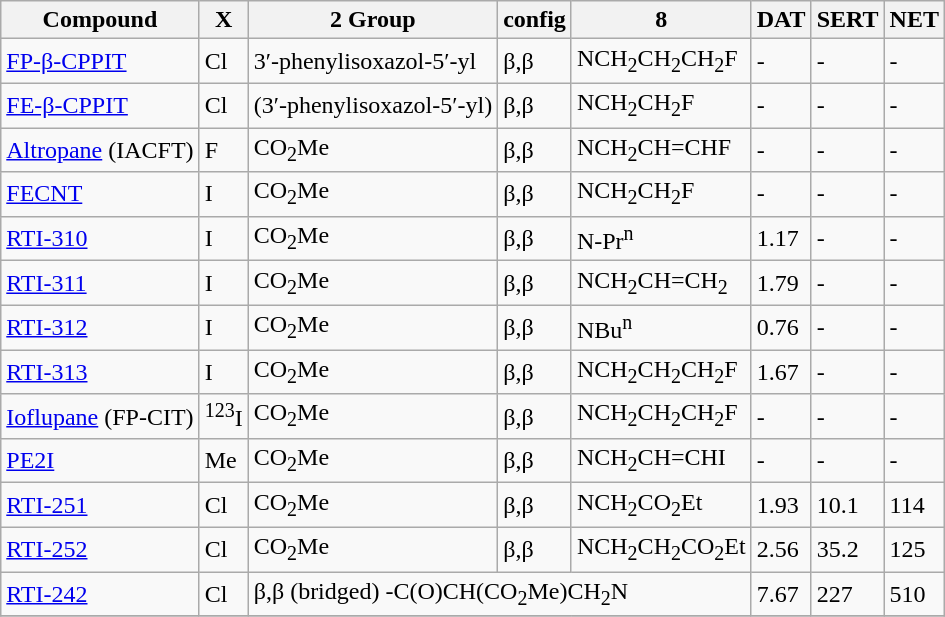<table class="wikitable">
<tr>
<th>Compound</th>
<th>X</th>
<th>2 Group</th>
<th>config</th>
<th>8</th>
<th>DAT</th>
<th>SERT</th>
<th>NET</th>
</tr>
<tr>
<td><a href='#'>FP-β-CPPIT</a></td>
<td>Cl</td>
<td>3′-phenylisoxazol-5′-yl</td>
<td>β,β</td>
<td>NCH<sub>2</sub>CH<sub>2</sub>CH<sub>2</sub>F</td>
<td>-</td>
<td>-</td>
<td>-</td>
</tr>
<tr>
<td><a href='#'>FE-β-CPPIT</a></td>
<td>Cl</td>
<td>(3′-phenylisoxazol-5′-yl)</td>
<td>β,β</td>
<td>NCH<sub>2</sub>CH<sub>2</sub>F</td>
<td>-</td>
<td>-</td>
<td>-</td>
</tr>
<tr>
<td><a href='#'>Altropane</a> (IACFT)</td>
<td>F</td>
<td>CO<sub>2</sub>Me</td>
<td>β,β</td>
<td>NCH<sub>2</sub>CH=CHF</td>
<td>-</td>
<td>-</td>
<td>-</td>
</tr>
<tr>
<td><a href='#'>FECNT</a></td>
<td>I</td>
<td>CO<sub>2</sub>Me</td>
<td>β,β</td>
<td>NCH<sub>2</sub>CH<sub>2</sub>F</td>
<td>-</td>
<td>-</td>
<td>-</td>
</tr>
<tr>
<td><a href='#'>RTI-310</a> </td>
<td>I</td>
<td>CO<sub>2</sub>Me</td>
<td>β,β</td>
<td>N-Pr<sup>n</sup></td>
<td>1.17</td>
<td>-</td>
<td>-</td>
</tr>
<tr>
<td><a href='#'>RTI-311</a></td>
<td>I</td>
<td>CO<sub>2</sub>Me</td>
<td>β,β</td>
<td>NCH<sub>2</sub>CH=CH<sub>2</sub></td>
<td>1.79</td>
<td>-</td>
<td>-</td>
</tr>
<tr>
<td><a href='#'>RTI-312</a> </td>
<td>I</td>
<td>CO<sub>2</sub>Me</td>
<td>β,β</td>
<td>NBu<sup>n</sup></td>
<td>0.76</td>
<td>-</td>
<td>-</td>
</tr>
<tr>
<td><a href='#'>RTI-313</a> </td>
<td>I</td>
<td>CO<sub>2</sub>Me</td>
<td>β,β</td>
<td>NCH<sub>2</sub>CH<sub>2</sub>CH<sub>2</sub>F</td>
<td>1.67</td>
<td>-</td>
<td>-</td>
</tr>
<tr>
<td><a href='#'>Ioflupane</a> (FP-CIT)</td>
<td><sup>123</sup>I</td>
<td>CO<sub>2</sub>Me</td>
<td>β,β</td>
<td>NCH<sub>2</sub>CH<sub>2</sub>CH<sub>2</sub>F</td>
<td>-</td>
<td>-</td>
<td>-</td>
</tr>
<tr>
<td><a href='#'>PE2I</a></td>
<td>Me</td>
<td>CO<sub>2</sub>Me</td>
<td>β,β</td>
<td>NCH<sub>2</sub>CH=CHI</td>
<td>-</td>
<td>-</td>
<td>-</td>
</tr>
<tr>
<td><a href='#'>RTI-251</a></td>
<td>Cl</td>
<td>CO<sub>2</sub>Me</td>
<td>β,β</td>
<td>NCH<sub>2</sub>CO<sub>2</sub>Et</td>
<td>1.93</td>
<td>10.1</td>
<td>114</td>
</tr>
<tr>
<td><a href='#'>RTI-252</a></td>
<td>Cl</td>
<td>CO<sub>2</sub>Me</td>
<td>β,β</td>
<td>NCH<sub>2</sub>CH<sub>2</sub>CO<sub>2</sub>Et</td>
<td>2.56</td>
<td>35.2</td>
<td>125</td>
</tr>
<tr>
<td><a href='#'>RTI-242</a></td>
<td>Cl</td>
<td colspan=3>β,β (bridged) -C(O)CH(CO<sub>2</sub>Me)CH<sub>2</sub>N</td>
<td>7.67</td>
<td>227</td>
<td>510</td>
</tr>
<tr>
</tr>
</table>
